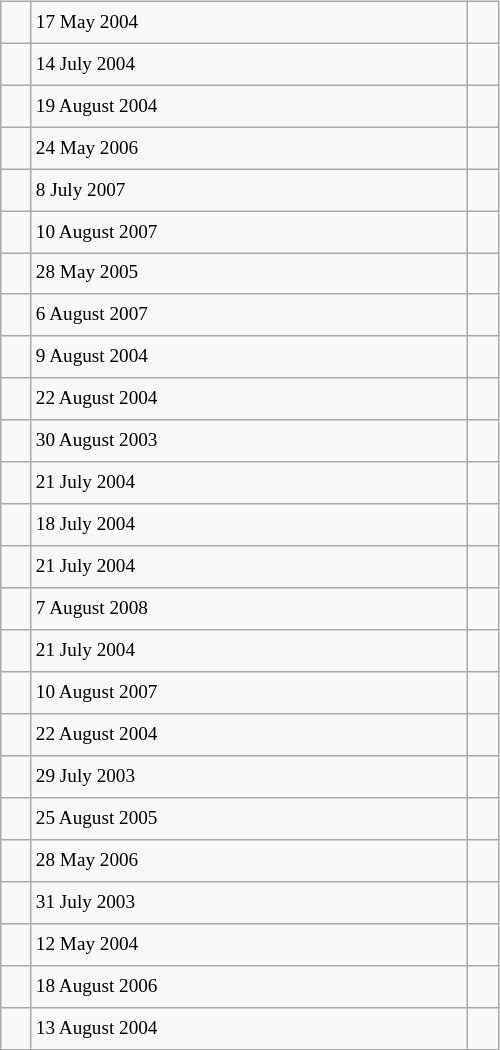<table class="wikitable" style="font-size: 80%; float: left; width: 26em; margin-right: 1em; height: 700px">
<tr>
<td></td>
<td>17 May 2004</td>
<td></td>
</tr>
<tr>
<td></td>
<td>14 July 2004</td>
<td></td>
</tr>
<tr>
<td></td>
<td>19 August 2004</td>
<td></td>
</tr>
<tr>
<td></td>
<td>24 May 2006</td>
<td></td>
</tr>
<tr>
<td></td>
<td>8 July 2007</td>
<td></td>
</tr>
<tr>
<td></td>
<td>10 August 2007</td>
<td></td>
</tr>
<tr>
<td></td>
<td>28 May 2005</td>
<td></td>
</tr>
<tr>
<td></td>
<td>6 August 2007</td>
<td></td>
</tr>
<tr>
<td></td>
<td>9 August 2004</td>
<td></td>
</tr>
<tr>
<td></td>
<td>22 August 2004</td>
<td></td>
</tr>
<tr>
<td></td>
<td>30 August 2003</td>
<td></td>
</tr>
<tr>
<td></td>
<td>21 July 2004</td>
<td></td>
</tr>
<tr>
<td></td>
<td>18 July 2004</td>
<td></td>
</tr>
<tr>
<td></td>
<td>21 July 2004</td>
<td></td>
</tr>
<tr>
<td></td>
<td>7 August 2008</td>
<td></td>
</tr>
<tr>
<td></td>
<td>21 July 2004</td>
<td></td>
</tr>
<tr>
<td></td>
<td>10 August 2007</td>
<td></td>
</tr>
<tr>
<td></td>
<td>22 August 2004</td>
<td></td>
</tr>
<tr>
<td></td>
<td>29 July 2003</td>
<td></td>
</tr>
<tr>
<td></td>
<td>25 August 2005</td>
<td></td>
</tr>
<tr>
<td></td>
<td>28 May 2006</td>
<td></td>
</tr>
<tr>
<td></td>
<td>31 July 2003</td>
<td></td>
</tr>
<tr>
<td></td>
<td>12 May 2004</td>
<td></td>
</tr>
<tr>
<td></td>
<td>18 August 2006</td>
<td></td>
</tr>
<tr>
<td></td>
<td>13 August 2004</td>
<td></td>
</tr>
</table>
